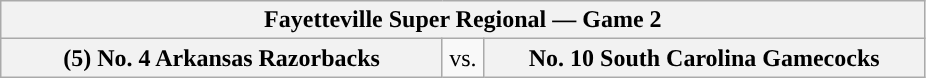<table class="wikitable">
<tr>
<th style="width: 595px;" colspan=3>Fayetteville Super Regional — Game 2</th>
</tr>
<tr>
<th style="width: 287px; ">(5) No. 4 Arkansas Razorbacks</th>
<td style="width: 20px; text-align:center">vs.</td>
<th style="width: 287px; ">No. 10 South Carolina Gamecocks</th>
</tr>
</table>
